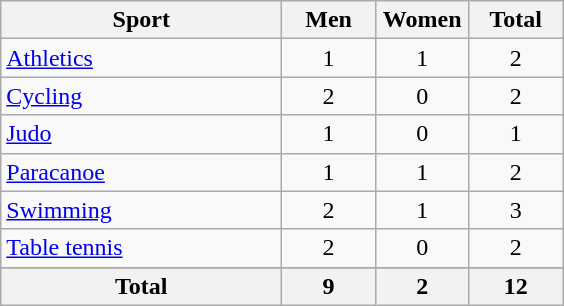<table class="wikitable sortable" style="text-align:center;">
<tr>
<th width=180>Sport</th>
<th width=55>Men</th>
<th width=55>Women</th>
<th width=55>Total</th>
</tr>
<tr>
<td align=left><a href='#'>Athletics</a></td>
<td>1</td>
<td>1</td>
<td>2</td>
</tr>
<tr>
<td align=left><a href='#'>Cycling</a></td>
<td>2</td>
<td>0</td>
<td>2</td>
</tr>
<tr>
<td align=left><a href='#'>Judo</a></td>
<td>1</td>
<td>0</td>
<td>1</td>
</tr>
<tr>
<td align=left><a href='#'>Paracanoe</a></td>
<td>1</td>
<td>1</td>
<td>2</td>
</tr>
<tr>
<td align=left><a href='#'>Swimming</a></td>
<td>2</td>
<td>1</td>
<td>3</td>
</tr>
<tr>
<td align=left><a href='#'>Table tennis</a></td>
<td>2</td>
<td>0</td>
<td>2</td>
</tr>
<tr>
</tr>
<tr class="sortbottom">
<th>Total</th>
<th>9</th>
<th>2</th>
<th>12</th>
</tr>
</table>
